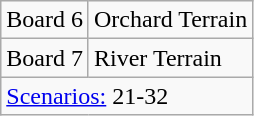<table class="wikitable floatright">
<tr>
<td>Board 6</td>
<td>Orchard Terrain</td>
</tr>
<tr>
<td>Board 7</td>
<td>River Terrain</td>
</tr>
<tr>
<td colspan=2><a href='#'>Scenarios:</a> 21-32</td>
</tr>
</table>
